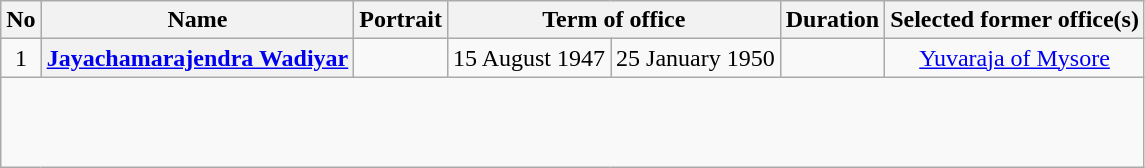<table class="wikitable">
<tr>
<th>No</th>
<th>Name</th>
<th>Portrait</th>
<th colspan=2>Term of office</th>
<th scope=col>Duration</th>
<th>Selected former office(s)</th>
</tr>
<tr align=center>
<td>1</td>
<th><a href='#'>Jayachamarajendra Wadiyar</a></th>
<td></td>
<td>15 August 1947</td>
<td>25 January 1950</td>
<td></td>
<td><a href='#'>Yuvaraja of Mysore</a></td>
</tr>
<tr align=center style="height: 60px;">
</tr>
</table>
